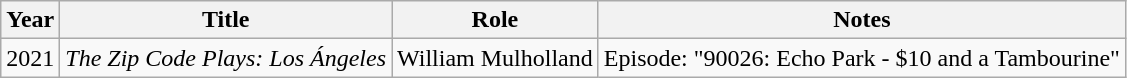<table class="wikitable sortable plainrowheaders unsortable">
<tr>
<th scope=col>Year</th>
<th scope=col>Title</th>
<th scope=col>Role</th>
<th scope=col>Notes</th>
</tr>
<tr>
<td>2021</td>
<td scope="row"><em>The Zip Code Plays: Los Ángeles</em></td>
<td>William Mulholland</td>
<td>Episode: "90026: Echo Park - $10 and a Tambourine"</td>
</tr>
</table>
